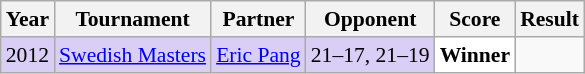<table class="sortable wikitable" style="font-size: 90%;">
<tr>
<th>Year</th>
<th>Tournament</th>
<th>Partner</th>
<th>Opponent</th>
<th>Score</th>
<th>Result</th>
</tr>
<tr style="background:#D8CEF6">
<td align="center">2012</td>
<td align="left"><a href='#'>Swedish Masters</a></td>
<td align="left"> <a href='#'>Eric Pang</a></td>
<td align="left">21–17, 21–19</td>
<td style="text-align:left; background:white"> <strong>Winner</strong></td>
</tr>
</table>
